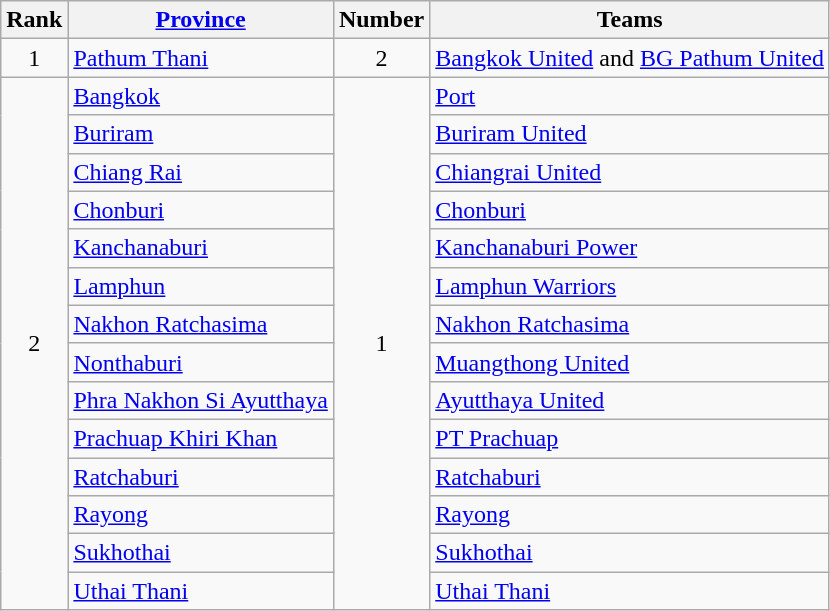<table class="wikitable">
<tr>
<th>Rank</th>
<th><a href='#'>Province</a></th>
<th>Number</th>
<th>Teams</th>
</tr>
<tr>
<td align=center>1</td>
<td> <a href='#'>Pathum Thani</a></td>
<td align=center>2</td>
<td><a href='#'>Bangkok United</a> and <a href='#'>BG Pathum United</a></td>
</tr>
<tr>
<td rowspan="14" align=center>2</td>
<td> <a href='#'>Bangkok</a></td>
<td rowspan="14" align=center>1</td>
<td><a href='#'>Port</a></td>
</tr>
<tr>
<td> <a href='#'>Buriram</a></td>
<td><a href='#'>Buriram United</a></td>
</tr>
<tr>
<td> <a href='#'>Chiang Rai</a></td>
<td><a href='#'>Chiangrai United</a></td>
</tr>
<tr>
<td> <a href='#'>Chonburi</a></td>
<td><a href='#'>Chonburi</a></td>
</tr>
<tr>
<td> <a href='#'>Kanchanaburi</a></td>
<td><a href='#'>Kanchanaburi Power</a></td>
</tr>
<tr>
<td> <a href='#'>Lamphun</a></td>
<td><a href='#'>Lamphun Warriors</a></td>
</tr>
<tr>
<td> <a href='#'>Nakhon Ratchasima</a></td>
<td><a href='#'>Nakhon Ratchasima</a></td>
</tr>
<tr>
<td> <a href='#'>Nonthaburi</a></td>
<td><a href='#'>Muangthong United</a></td>
</tr>
<tr>
<td> <a href='#'>Phra Nakhon Si Ayutthaya</a></td>
<td><a href='#'>Ayutthaya United</a></td>
</tr>
<tr>
<td> <a href='#'>Prachuap Khiri Khan</a></td>
<td><a href='#'>PT Prachuap</a></td>
</tr>
<tr>
<td> <a href='#'>Ratchaburi</a></td>
<td><a href='#'>Ratchaburi</a></td>
</tr>
<tr>
<td> <a href='#'>Rayong</a></td>
<td><a href='#'>Rayong</a></td>
</tr>
<tr>
<td> <a href='#'>Sukhothai</a></td>
<td><a href='#'>Sukhothai</a></td>
</tr>
<tr>
<td> <a href='#'>Uthai Thani</a></td>
<td><a href='#'>Uthai Thani</a></td>
</tr>
</table>
